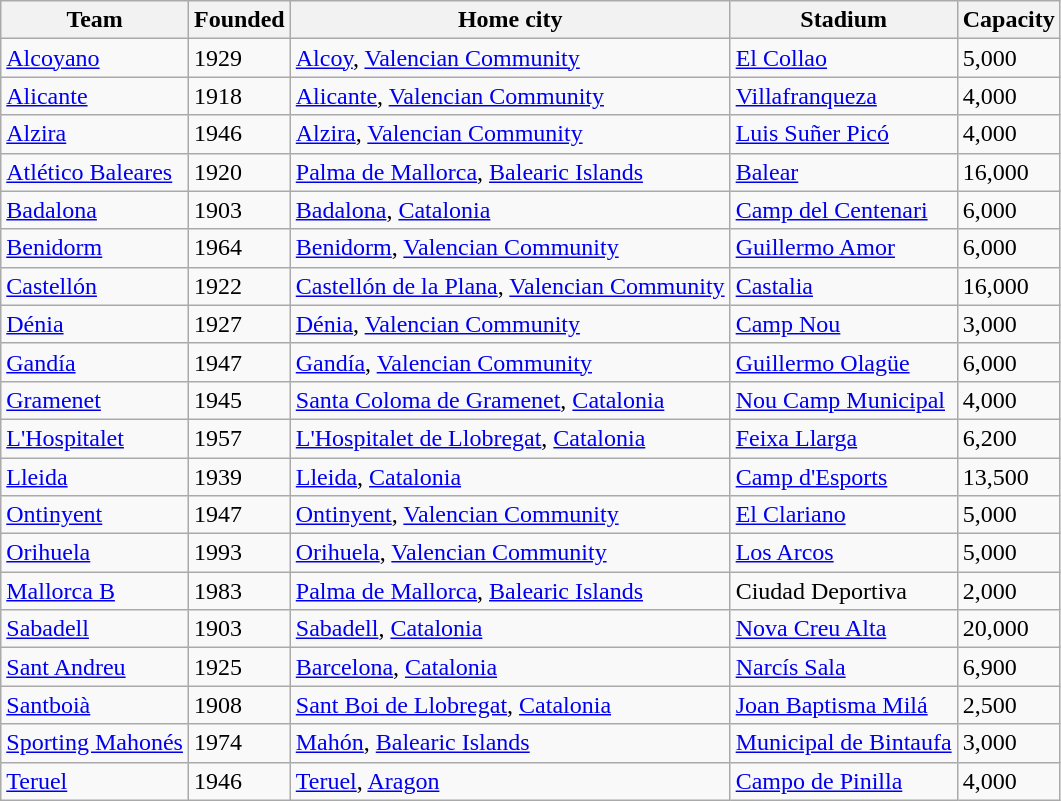<table class="wikitable sortable">
<tr>
<th>Team</th>
<th>Founded</th>
<th>Home city</th>
<th>Stadium</th>
<th>Capacity</th>
</tr>
<tr>
<td><a href='#'>Alcoyano</a></td>
<td>1929</td>
<td><a href='#'>Alcoy</a>, <a href='#'>Valencian Community</a></td>
<td><a href='#'>El Collao</a></td>
<td>5,000</td>
</tr>
<tr>
<td><a href='#'>Alicante</a></td>
<td>1918</td>
<td><a href='#'>Alicante</a>, <a href='#'>Valencian Community</a></td>
<td><a href='#'>Villafranqueza</a></td>
<td>4,000</td>
</tr>
<tr>
<td><a href='#'>Alzira</a></td>
<td>1946</td>
<td><a href='#'>Alzira</a>, <a href='#'>Valencian Community</a></td>
<td><a href='#'>Luis Suñer Picó</a></td>
<td>4,000</td>
</tr>
<tr>
<td><a href='#'>Atlético Baleares</a></td>
<td>1920</td>
<td><a href='#'>Palma de Mallorca</a>, <a href='#'>Balearic Islands</a></td>
<td><a href='#'>Balear</a></td>
<td>16,000</td>
</tr>
<tr>
<td><a href='#'>Badalona</a></td>
<td>1903</td>
<td><a href='#'>Badalona</a>, <a href='#'>Catalonia</a></td>
<td><a href='#'>Camp del Centenari</a></td>
<td>6,000</td>
</tr>
<tr>
<td><a href='#'>Benidorm</a></td>
<td>1964</td>
<td><a href='#'>Benidorm</a>, <a href='#'>Valencian Community</a></td>
<td><a href='#'>Guillermo Amor</a></td>
<td>6,000</td>
</tr>
<tr>
<td><a href='#'>Castellón</a></td>
<td>1922</td>
<td><a href='#'>Castellón de la Plana</a>, <a href='#'>Valencian Community</a></td>
<td><a href='#'>Castalia</a></td>
<td>16,000</td>
</tr>
<tr>
<td><a href='#'>Dénia</a></td>
<td>1927</td>
<td><a href='#'>Dénia</a>, <a href='#'>Valencian Community</a></td>
<td><a href='#'>Camp Nou</a></td>
<td>3,000</td>
</tr>
<tr>
<td><a href='#'>Gandía</a></td>
<td>1947</td>
<td><a href='#'>Gandía</a>, <a href='#'>Valencian Community</a></td>
<td><a href='#'>Guillermo Olagüe</a></td>
<td>6,000</td>
</tr>
<tr>
<td><a href='#'>Gramenet</a></td>
<td>1945</td>
<td><a href='#'>Santa Coloma de Gramenet</a>, <a href='#'>Catalonia</a></td>
<td><a href='#'>Nou Camp Municipal</a></td>
<td>4,000</td>
</tr>
<tr>
<td><a href='#'>L'Hospitalet</a></td>
<td>1957</td>
<td><a href='#'>L'Hospitalet de Llobregat</a>, <a href='#'>Catalonia</a></td>
<td><a href='#'>Feixa Llarga</a></td>
<td>6,200</td>
</tr>
<tr>
<td><a href='#'>Lleida</a></td>
<td>1939</td>
<td><a href='#'>Lleida</a>, <a href='#'>Catalonia</a></td>
<td><a href='#'>Camp d'Esports</a></td>
<td>13,500</td>
</tr>
<tr>
<td><a href='#'>Ontinyent</a></td>
<td>1947</td>
<td><a href='#'>Ontinyent</a>, <a href='#'>Valencian Community</a></td>
<td><a href='#'>El Clariano</a></td>
<td>5,000</td>
</tr>
<tr>
<td><a href='#'>Orihuela</a></td>
<td>1993</td>
<td><a href='#'>Orihuela</a>, <a href='#'>Valencian Community</a></td>
<td><a href='#'>Los Arcos</a></td>
<td>5,000</td>
</tr>
<tr>
<td><a href='#'>Mallorca B</a></td>
<td>1983</td>
<td><a href='#'>Palma de Mallorca</a>, <a href='#'>Balearic Islands</a></td>
<td>Ciudad Deportiva</td>
<td>2,000</td>
</tr>
<tr>
<td><a href='#'>Sabadell</a></td>
<td>1903</td>
<td><a href='#'>Sabadell</a>, <a href='#'>Catalonia</a></td>
<td><a href='#'>Nova Creu Alta</a></td>
<td>20,000</td>
</tr>
<tr>
<td><a href='#'>Sant Andreu</a></td>
<td>1925</td>
<td><a href='#'>Barcelona</a>, <a href='#'>Catalonia</a></td>
<td><a href='#'>Narcís Sala</a></td>
<td>6,900</td>
</tr>
<tr>
<td><a href='#'>Santboià</a></td>
<td>1908</td>
<td><a href='#'>Sant Boi de Llobregat</a>, <a href='#'>Catalonia</a></td>
<td><a href='#'>Joan Baptisma Milá</a></td>
<td>2,500</td>
</tr>
<tr>
<td><a href='#'>Sporting Mahonés</a></td>
<td>1974</td>
<td><a href='#'>Mahón</a>, <a href='#'>Balearic Islands</a></td>
<td><a href='#'>Municipal de Bintaufa</a></td>
<td>3,000</td>
</tr>
<tr>
<td><a href='#'>Teruel</a></td>
<td>1946</td>
<td><a href='#'>Teruel</a>, <a href='#'>Aragon</a></td>
<td><a href='#'>Campo de Pinilla</a></td>
<td>4,000</td>
</tr>
</table>
